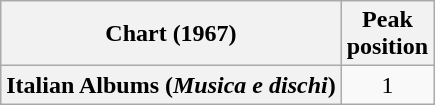<table class="wikitable plainrowheaders" style="text-align:center">
<tr>
<th scope="col">Chart (1967)</th>
<th scope="col">Peak<br>position</th>
</tr>
<tr>
<th scope="row">Italian Albums (<em>Musica e dischi</em>)</th>
<td>1</td>
</tr>
</table>
